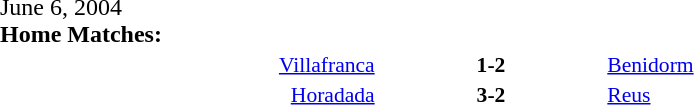<table width=100% cellspacing=1>
<tr>
<th width=20%></th>
<th width=12%></th>
<th width=20%></th>
<th></th>
</tr>
<tr>
<td>June 6, 2004<br><strong>Home Matches:</strong></td>
</tr>
<tr style=font-size:90%>
<td align=right><a href='#'>Villafranca</a></td>
<td align=center><strong>1-2</strong></td>
<td><a href='#'>Benidorm</a></td>
</tr>
<tr style=font-size:90%>
<td align=right><a href='#'>Horadada</a></td>
<td align=center><strong>3-2</strong></td>
<td><a href='#'>Reus</a></td>
</tr>
</table>
